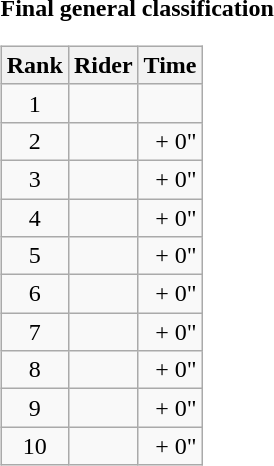<table>
<tr>
<td><strong>Final general classification</strong><br><table class="wikitable">
<tr>
<th scope="col">Rank</th>
<th scope="col">Rider</th>
<th scope="col">Time</th>
</tr>
<tr>
<td style="text-align:center;">1</td>
<td></td>
<td style="text-align:right;"></td>
</tr>
<tr>
<td style="text-align:center;">2</td>
<td></td>
<td style="text-align:right;">+ 0"</td>
</tr>
<tr>
<td style="text-align:center;">3</td>
<td></td>
<td style="text-align:right;">+ 0"</td>
</tr>
<tr>
<td style="text-align:center;">4</td>
<td></td>
<td style="text-align:right;">+ 0"</td>
</tr>
<tr>
<td style="text-align:center;">5</td>
<td></td>
<td style="text-align:right;">+ 0"</td>
</tr>
<tr>
<td style="text-align:center;">6</td>
<td></td>
<td style="text-align:right;">+ 0"</td>
</tr>
<tr>
<td style="text-align:center;">7</td>
<td></td>
<td style="text-align:right;">+ 0"</td>
</tr>
<tr>
<td style="text-align:center;">8</td>
<td></td>
<td style="text-align:right;">+ 0"</td>
</tr>
<tr>
<td style="text-align:center;">9</td>
<td></td>
<td style="text-align:right;">+ 0"</td>
</tr>
<tr>
<td style="text-align:center;">10</td>
<td></td>
<td style="text-align:right;">+ 0"</td>
</tr>
</table>
</td>
</tr>
</table>
